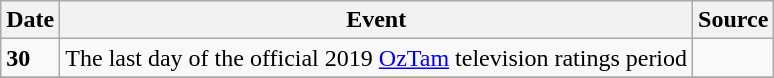<table class="wikitable">
<tr>
<th>Date</th>
<th>Event</th>
<th>Source</th>
</tr>
<tr>
<td><strong>30</strong></td>
<td>The last day of the official 2019 <a href='#'>OzTam</a> television ratings period</td>
<td></td>
</tr>
<tr>
</tr>
</table>
